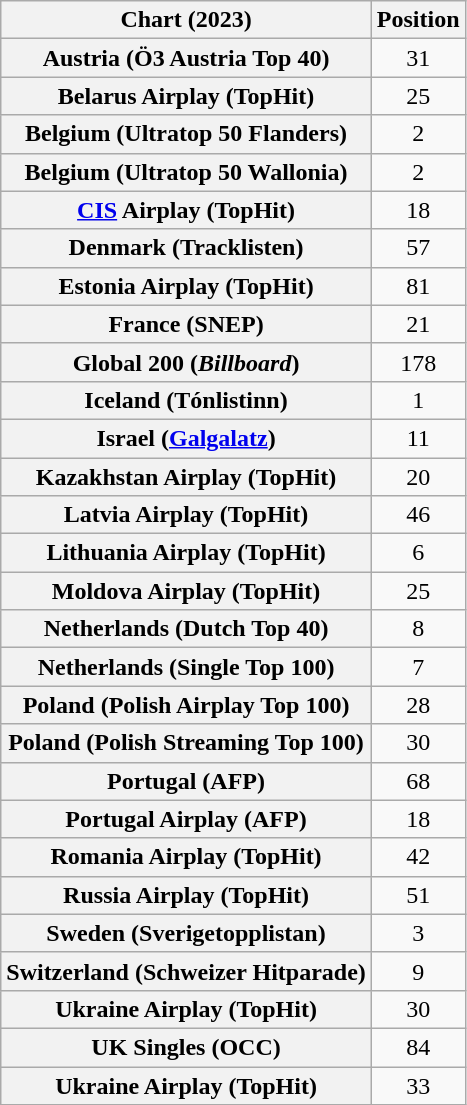<table class="wikitable sortable plainrowheaders" style="text-align:center">
<tr>
<th scope="col">Chart (2023)</th>
<th scope="col">Position</th>
</tr>
<tr>
<th scope="row">Austria (Ö3 Austria Top 40)</th>
<td>31</td>
</tr>
<tr>
<th scope="row">Belarus Airplay (TopHit)</th>
<td>25</td>
</tr>
<tr>
<th scope="row">Belgium (Ultratop 50 Flanders)</th>
<td>2</td>
</tr>
<tr>
<th scope="row">Belgium (Ultratop 50 Wallonia)</th>
<td>2</td>
</tr>
<tr>
<th scope="row"><a href='#'>CIS</a> Airplay (TopHit)</th>
<td>18</td>
</tr>
<tr>
<th scope="row">Denmark (Tracklisten)</th>
<td>57</td>
</tr>
<tr>
<th scope="row">Estonia Airplay (TopHit)</th>
<td>81</td>
</tr>
<tr>
<th scope="row">France (SNEP)</th>
<td>21</td>
</tr>
<tr>
<th scope="row">Global 200 (<em>Billboard</em>)</th>
<td>178</td>
</tr>
<tr>
<th scope="row">Iceland (Tónlistinn)</th>
<td>1</td>
</tr>
<tr>
<th scope="row">Israel (<a href='#'>Galgalatz</a>)</th>
<td>11</td>
</tr>
<tr>
<th scope="row">Kazakhstan Airplay (TopHit)</th>
<td>20</td>
</tr>
<tr>
<th scope="row">Latvia Airplay (TopHit)</th>
<td>46</td>
</tr>
<tr>
<th scope="row">Lithuania Airplay (TopHit)</th>
<td>6</td>
</tr>
<tr>
<th scope="row">Moldova Airplay (TopHit)</th>
<td>25</td>
</tr>
<tr>
<th scope="row">Netherlands (Dutch Top 40)</th>
<td>8</td>
</tr>
<tr>
<th scope="row">Netherlands (Single Top 100)</th>
<td>7</td>
</tr>
<tr>
<th scope="row">Poland (Polish Airplay Top 100)</th>
<td>28</td>
</tr>
<tr>
<th scope="row">Poland (Polish Streaming Top 100)</th>
<td>30</td>
</tr>
<tr>
<th scope="row">Portugal (AFP)</th>
<td>68</td>
</tr>
<tr>
<th scope="row">Portugal Airplay (AFP)</th>
<td>18</td>
</tr>
<tr>
<th scope="row">Romania Airplay (TopHit)</th>
<td>42</td>
</tr>
<tr>
<th scope="row">Russia Airplay (TopHit)</th>
<td>51</td>
</tr>
<tr>
<th scope="row">Sweden (Sverigetopplistan)</th>
<td>3</td>
</tr>
<tr>
<th scope="row">Switzerland (Schweizer Hitparade)</th>
<td>9</td>
</tr>
<tr>
<th scope="row">Ukraine Airplay (TopHit)</th>
<td>30</td>
</tr>
<tr>
<th scope="row">UK Singles (OCC)</th>
<td>84</td>
</tr>
<tr>
<th scope="row">Ukraine Airplay (TopHit)</th>
<td>33</td>
</tr>
</table>
